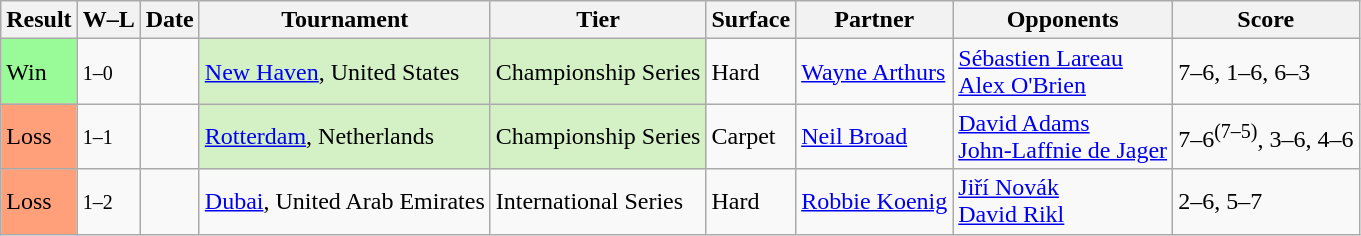<table class="sortable wikitable">
<tr>
<th>Result</th>
<th class="unsortable">W–L</th>
<th>Date</th>
<th>Tournament</th>
<th>Tier</th>
<th>Surface</th>
<th>Partner</th>
<th>Opponents</th>
<th class="unsortable">Score</th>
</tr>
<tr>
<td style="background:#98fb98;">Win</td>
<td><small>1–0</small></td>
<td><a href='#'></a></td>
<td style="background:#d4f1c5;"><a href='#'>New Haven</a>, United States</td>
<td style="background:#d4f1c5;">Championship Series</td>
<td>Hard</td>
<td> <a href='#'>Wayne Arthurs</a></td>
<td> <a href='#'>Sébastien Lareau</a> <br>  <a href='#'>Alex O'Brien</a></td>
<td>7–6, 1–6, 6–3</td>
</tr>
<tr>
<td style="background:#ffa07a;">Loss</td>
<td><small>1–1</small></td>
<td><a href='#'></a></td>
<td style="background:#d4f1c5;"><a href='#'>Rotterdam</a>, Netherlands</td>
<td style="background:#d4f1c5;">Championship Series</td>
<td>Carpet</td>
<td> <a href='#'>Neil Broad</a></td>
<td> <a href='#'>David Adams</a> <br>  <a href='#'>John-Laffnie de Jager</a></td>
<td>7–6<sup>(7–5)</sup>, 3–6, 4–6</td>
</tr>
<tr>
<td style="background:#ffa07a;">Loss</td>
<td><small>1–2</small></td>
<td><a href='#'></a></td>
<td><a href='#'>Dubai</a>, United Arab Emirates</td>
<td>International Series</td>
<td>Hard</td>
<td> <a href='#'>Robbie Koenig</a></td>
<td> <a href='#'>Jiří Novák</a> <br>  <a href='#'>David Rikl</a></td>
<td>2–6, 5–7</td>
</tr>
</table>
